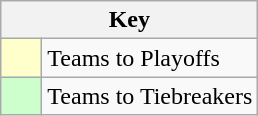<table class="wikitable" style="text-align: center;">
<tr>
<th colspan=2>Key</th>
</tr>
<tr>
<td style="background:#ffffcc; width:20px;"></td>
<td align=left>Teams to Playoffs</td>
</tr>
<tr>
<td style="background:#ccffcc; width:20px;"></td>
<td align=left>Teams to Tiebreakers</td>
</tr>
</table>
